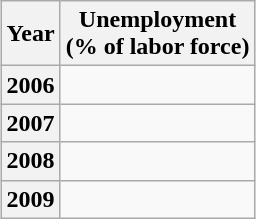<table class="wikitable" style="margin:1em auto;">
<tr>
<th>Year</th>
<th>Unemployment <br>(% of labor force)</th>
</tr>
<tr>
<th>2006</th>
<td></td>
</tr>
<tr>
<th>2007</th>
<td></td>
</tr>
<tr>
<th>2008</th>
<td></td>
</tr>
<tr>
<th>2009</th>
<td></td>
</tr>
</table>
